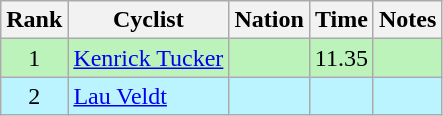<table class="wikitable sortable" style="text-align:center;">
<tr>
<th>Rank</th>
<th>Cyclist</th>
<th>Nation</th>
<th>Time</th>
<th>Notes</th>
</tr>
<tr bgcolor=bbf3bb>
<td>1</td>
<td align=left><a href='#'>Kenrick Tucker</a></td>
<td align=left></td>
<td>11.35</td>
<td></td>
</tr>
<tr bgcolor=bbf3ff>
<td>2</td>
<td align=left><a href='#'>Lau Veldt</a></td>
<td align=left></td>
<td></td>
<td></td>
</tr>
</table>
